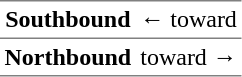<table border="1" cellspacing="0" cellpadding="3" frame="hsides" rules="rows">
<tr>
<th><span>Southbound</span></th>
<td>←  toward </td>
</tr>
<tr>
<th><span>Northbound</span></th>
<td>  toward  →</td>
</tr>
</table>
